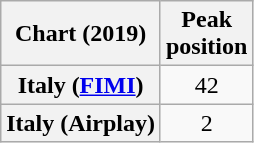<table class="wikitable sortable plainrowheaders">
<tr>
<th>Chart (2019)</th>
<th>Peak<br>position</th>
</tr>
<tr>
<th scope="row">Italy (<a href='#'>FIMI</a>)</th>
<td align="center">42</td>
</tr>
<tr>
<th scope="row">Italy (Airplay)</th>
<td align="center">2</td>
</tr>
</table>
